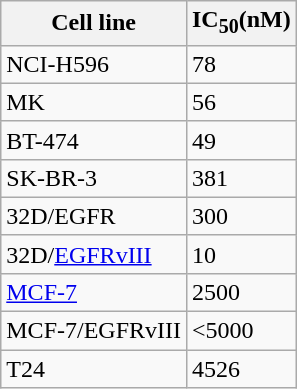<table class="wikitable">
<tr>
<th>Cell line</th>
<th>IC<sub>50</sub>(nM)</th>
</tr>
<tr>
<td>NCI-H596</td>
<td>78</td>
</tr>
<tr>
<td>MK</td>
<td>56</td>
</tr>
<tr>
<td>BT-474</td>
<td>49</td>
</tr>
<tr>
<td>SK-BR-3</td>
<td>381</td>
</tr>
<tr>
<td>32D/EGFR</td>
<td>300</td>
</tr>
<tr>
<td>32D/<a href='#'>EGFRvIII</a></td>
<td>10</td>
</tr>
<tr>
<td><a href='#'>MCF-7</a></td>
<td>2500</td>
</tr>
<tr>
<td>MCF-7/EGFRvIII</td>
<td><5000</td>
</tr>
<tr>
<td>T24</td>
<td>4526</td>
</tr>
</table>
